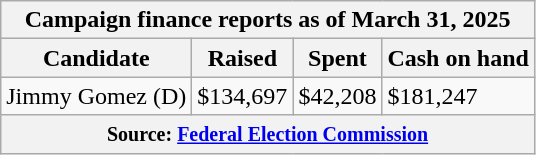<table class="wikitable sortable">
<tr>
<th colspan=4>Campaign finance reports as of March 31, 2025</th>
</tr>
<tr style="text-align:center;">
<th>Candidate</th>
<th>Raised</th>
<th>Spent</th>
<th>Cash on hand</th>
</tr>
<tr>
<td>Jimmy Gomez (D)</td>
<td>$134,697</td>
<td>$42,208</td>
<td>$181,247</td>
</tr>
<tr>
<th colspan="4"><small>Source: <a href='#'>Federal Election Commission</a></small></th>
</tr>
</table>
